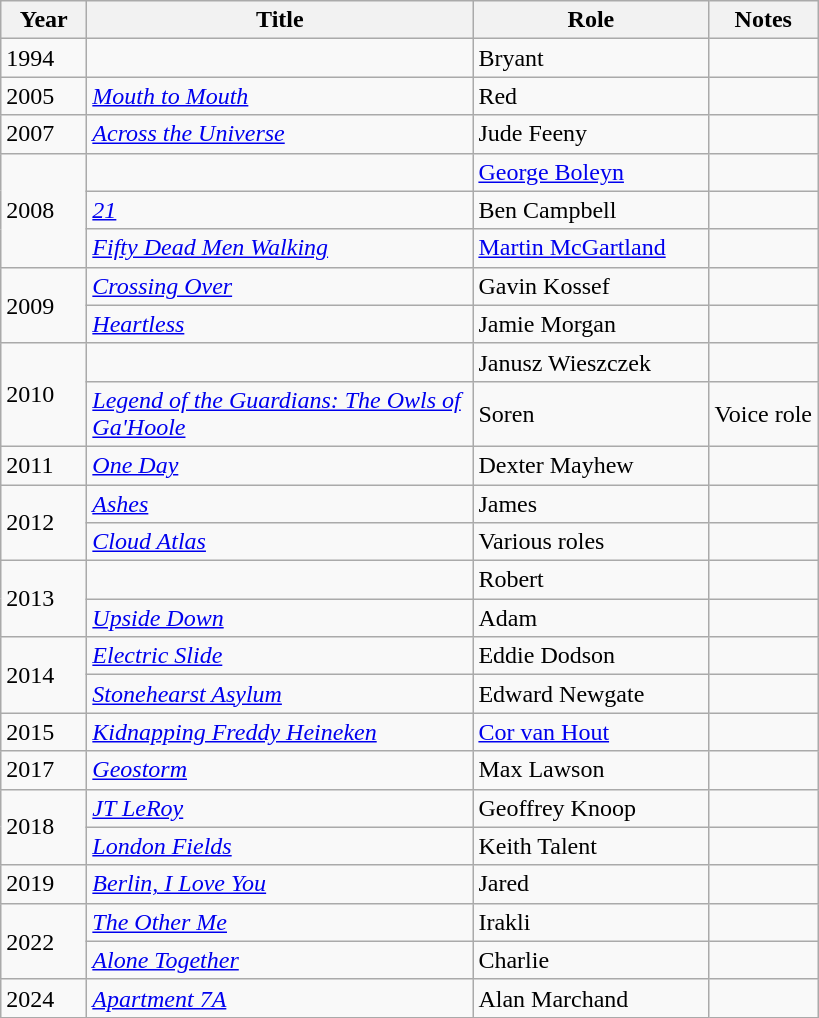<table class="wikitable sortable">
<tr>
<th style="width:50px;">Year</th>
<th style="width:250px;">Title</th>
<th style="width:150px;">Role</th>
<th class="unsortable">Notes</th>
</tr>
<tr>
<td>1994</td>
<td><em></em></td>
<td>Bryant</td>
<td></td>
</tr>
<tr>
<td>2005</td>
<td><em><a href='#'>Mouth to Mouth</a></em></td>
<td>Red</td>
<td></td>
</tr>
<tr>
<td>2007</td>
<td><em><a href='#'>Across the Universe</a></em></td>
<td>Jude Feeny</td>
<td></td>
</tr>
<tr>
<td rowspan="3">2008</td>
<td><em></em></td>
<td><a href='#'>George Boleyn</a></td>
<td></td>
</tr>
<tr>
<td><em><a href='#'>21</a></em></td>
<td>Ben Campbell</td>
<td></td>
</tr>
<tr>
<td><em><a href='#'>Fifty Dead Men Walking</a></em></td>
<td><a href='#'>Martin McGartland</a></td>
<td></td>
</tr>
<tr>
<td rowspan="2">2009</td>
<td><em><a href='#'>Crossing Over</a></em></td>
<td>Gavin Kossef</td>
<td></td>
</tr>
<tr>
<td><em><a href='#'>Heartless</a></em></td>
<td>Jamie Morgan</td>
<td></td>
</tr>
<tr>
<td rowspan="2">2010</td>
<td><em></em></td>
<td>Janusz Wieszczek</td>
<td></td>
</tr>
<tr>
<td><em><a href='#'>Legend of the Guardians: The Owls of Ga'Hoole</a></em></td>
<td>Soren</td>
<td>Voice role</td>
</tr>
<tr>
<td>2011</td>
<td><em><a href='#'>One Day</a></em></td>
<td>Dexter Mayhew</td>
<td></td>
</tr>
<tr>
<td rowspan="2">2012</td>
<td><em><a href='#'>Ashes</a></em></td>
<td>James</td>
<td></td>
</tr>
<tr>
<td><em><a href='#'>Cloud Atlas</a></em></td>
<td>Various roles</td>
<td></td>
</tr>
<tr>
<td rowspan="2">2013</td>
<td><em></em></td>
<td>Robert</td>
<td></td>
</tr>
<tr>
<td><em><a href='#'>Upside Down</a></em></td>
<td>Adam</td>
<td></td>
</tr>
<tr>
<td rowspan="2">2014</td>
<td><em><a href='#'>Electric Slide</a></em></td>
<td>Eddie Dodson</td>
<td></td>
</tr>
<tr>
<td><em><a href='#'>Stonehearst Asylum</a></em></td>
<td>Edward Newgate</td>
<td></td>
</tr>
<tr>
<td>2015</td>
<td><em><a href='#'>Kidnapping Freddy Heineken</a></em></td>
<td><a href='#'>Cor van Hout</a></td>
<td></td>
</tr>
<tr>
<td>2017</td>
<td><em><a href='#'>Geostorm</a></em></td>
<td>Max Lawson</td>
<td></td>
</tr>
<tr>
<td rowspan="2">2018</td>
<td><em><a href='#'>JT LeRoy</a></em></td>
<td>Geoffrey Knoop</td>
<td></td>
</tr>
<tr>
<td><em><a href='#'>London Fields</a></em></td>
<td>Keith Talent</td>
<td></td>
</tr>
<tr>
<td>2019</td>
<td><em><a href='#'>Berlin, I Love You</a></em></td>
<td>Jared</td>
<td></td>
</tr>
<tr>
<td rowspan="2">2022</td>
<td><em><a href='#'>The Other Me</a></em></td>
<td>Irakli</td>
<td></td>
</tr>
<tr>
<td><em><a href='#'>Alone Together</a></em></td>
<td>Charlie</td>
<td></td>
</tr>
<tr>
<td>2024</td>
<td><em><a href='#'>Apartment 7A</a></em></td>
<td>Alan Marchand</td>
<td></td>
</tr>
</table>
